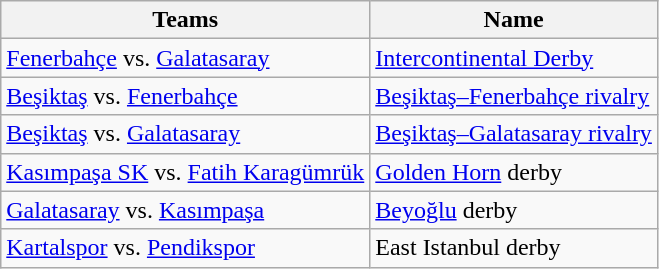<table class="wikitable">
<tr>
<th>Teams</th>
<th>Name</th>
</tr>
<tr>
<td><a href='#'>Fenerbahçe</a> vs. <a href='#'>Galatasaray</a></td>
<td><a href='#'>Intercontinental Derby</a></td>
</tr>
<tr>
<td><a href='#'>Beşiktaş</a> vs. <a href='#'>Fenerbahçe</a></td>
<td><a href='#'>Beşiktaş–Fenerbahçe rivalry</a></td>
</tr>
<tr>
<td><a href='#'>Beşiktaş</a> vs. <a href='#'>Galatasaray</a></td>
<td><a href='#'>Beşiktaş–Galatasaray rivalry</a></td>
</tr>
<tr>
<td><a href='#'>Kasımpaşa SK</a> vs. <a href='#'>Fatih Karagümrük</a></td>
<td><a href='#'>Golden Horn</a> derby</td>
</tr>
<tr>
<td><a href='#'>Galatasaray</a> vs. <a href='#'>Kasımpaşa</a></td>
<td><a href='#'>Beyoğlu</a> derby</td>
</tr>
<tr>
<td><a href='#'>Kartalspor</a> vs. <a href='#'>Pendikspor</a></td>
<td>East Istanbul derby</td>
</tr>
</table>
